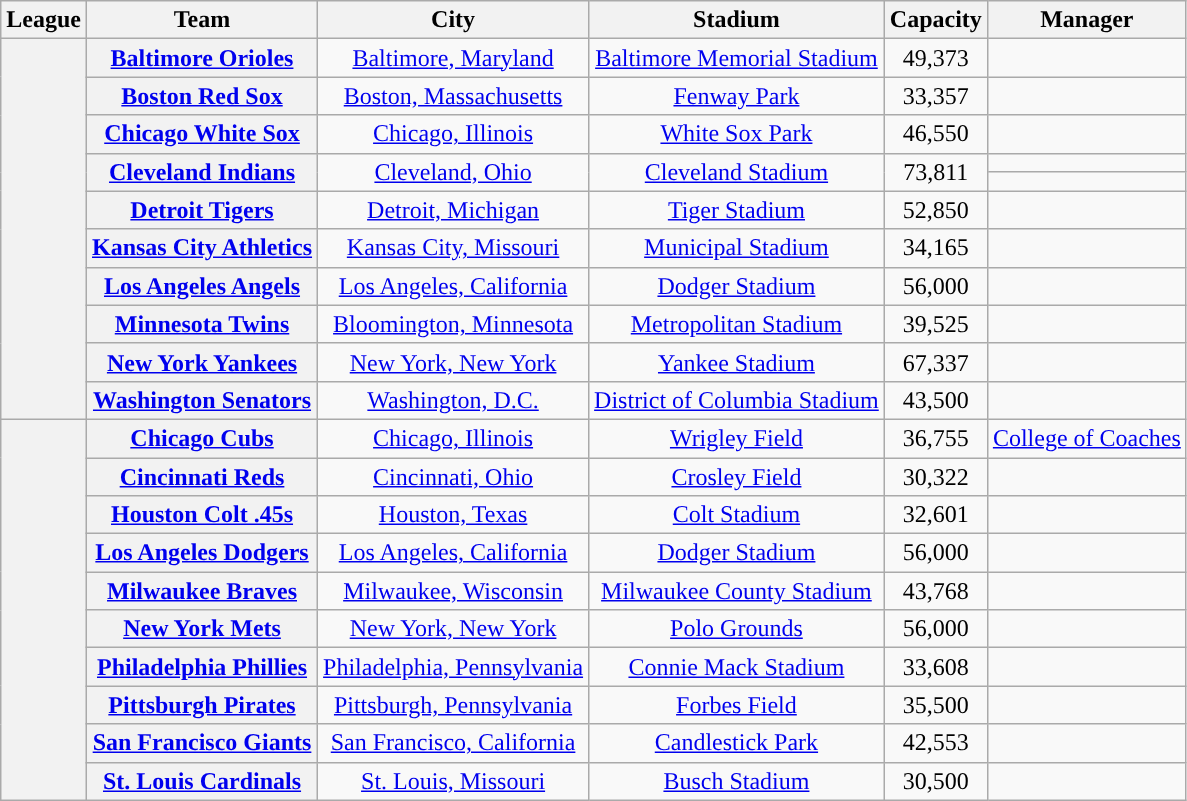<table class="wikitable sortable plainrowheaders" style="text-align:center;">
<tr>
<th scope="col">League</th>
<th scope="col">Team</th>
<th scope="col">City</th>
<th scope="col">Stadium</th>
<th scope="col">Capacity</th>
<th scope="col">Manager</th>
</tr>
<tr>
<th rowspan="11"></th>
<th scope="row"><a href='#'>Baltimore Orioles</a></th>
<td><a href='#'>Baltimore, Maryland</a></td>
<td><a href='#'>Baltimore Memorial Stadium</a></td>
<td>49,373</td>
<td></td>
</tr>
<tr>
<th scope="row"><a href='#'>Boston Red Sox</a></th>
<td><a href='#'>Boston, Massachusetts</a></td>
<td><a href='#'>Fenway Park</a></td>
<td>33,357</td>
<td></td>
</tr>
<tr>
<th scope="row"><a href='#'>Chicago White Sox</a></th>
<td><a href='#'>Chicago, Illinois</a></td>
<td><a href='#'>White Sox Park</a></td>
<td>46,550</td>
<td></td>
</tr>
<tr>
<th rowspan="2" scope="row"><a href='#'>Cleveland Indians</a></th>
<td rowspan="2"><a href='#'>Cleveland, Ohio</a></td>
<td rowspan="2"><a href='#'>Cleveland Stadium</a></td>
<td rowspan="2">73,811</td>
<td></td>
</tr>
<tr>
<td></td>
</tr>
<tr>
<th scope="row"><a href='#'>Detroit Tigers</a></th>
<td><a href='#'>Detroit, Michigan</a></td>
<td><a href='#'>Tiger Stadium</a></td>
<td>52,850</td>
<td></td>
</tr>
<tr>
<th scope="row"><a href='#'>Kansas City Athletics</a></th>
<td><a href='#'>Kansas City, Missouri</a></td>
<td><a href='#'>Municipal Stadium</a></td>
<td>34,165</td>
<td></td>
</tr>
<tr>
<th scope="row"><a href='#'>Los Angeles Angels</a></th>
<td><a href='#'>Los Angeles, California</a></td>
<td><a href='#'>Dodger Stadium</a></td>
<td>56,000</td>
<td></td>
</tr>
<tr>
<th scope="row"><a href='#'>Minnesota Twins</a></th>
<td><a href='#'>Bloomington, Minnesota</a></td>
<td><a href='#'>Metropolitan Stadium</a></td>
<td>39,525</td>
<td></td>
</tr>
<tr>
<th scope="row"><a href='#'>New York Yankees</a></th>
<td><a href='#'>New York, New York</a></td>
<td><a href='#'>Yankee Stadium</a></td>
<td>67,337</td>
<td></td>
</tr>
<tr>
<th scope="row"><a href='#'>Washington Senators</a></th>
<td><a href='#'>Washington, D.C.</a></td>
<td><a href='#'>District of Columbia Stadium</a></td>
<td>43,500</td>
<td></td>
</tr>
<tr>
<th rowspan="10"></th>
<th scope="row"><a href='#'>Chicago Cubs</a></th>
<td><a href='#'>Chicago, Illinois</a></td>
<td><a href='#'>Wrigley Field</a></td>
<td>36,755</td>
<td><a href='#'>College of Coaches</a></td>
</tr>
<tr>
<th scope="row"><a href='#'>Cincinnati Reds</a></th>
<td><a href='#'>Cincinnati, Ohio</a></td>
<td><a href='#'>Crosley Field</a></td>
<td>30,322</td>
<td></td>
</tr>
<tr>
<th scope="row"><a href='#'>Houston Colt .45s</a></th>
<td><a href='#'>Houston, Texas</a></td>
<td><a href='#'>Colt Stadium</a></td>
<td>32,601</td>
<td></td>
</tr>
<tr>
<th scope="row"><a href='#'>Los Angeles Dodgers</a></th>
<td><a href='#'>Los Angeles, California</a></td>
<td><a href='#'>Dodger Stadium</a></td>
<td>56,000</td>
<td></td>
</tr>
<tr>
<th scope="row"><a href='#'>Milwaukee Braves</a></th>
<td><a href='#'>Milwaukee, Wisconsin</a></td>
<td><a href='#'>Milwaukee County Stadium</a></td>
<td>43,768</td>
<td></td>
</tr>
<tr>
<th scope="row"><a href='#'>New York Mets</a></th>
<td><a href='#'>New York, New York</a></td>
<td><a href='#'>Polo Grounds</a></td>
<td>56,000</td>
<td></td>
</tr>
<tr>
<th scope="row"><a href='#'>Philadelphia Phillies</a></th>
<td><a href='#'>Philadelphia, Pennsylvania</a></td>
<td><a href='#'>Connie Mack Stadium</a></td>
<td>33,608</td>
<td></td>
</tr>
<tr>
<th scope="row"><a href='#'>Pittsburgh Pirates</a></th>
<td><a href='#'>Pittsburgh, Pennsylvania</a></td>
<td><a href='#'>Forbes Field</a></td>
<td>35,500</td>
<td></td>
</tr>
<tr>
<th scope="row"><a href='#'>San Francisco Giants</a></th>
<td><a href='#'>San Francisco, California</a></td>
<td><a href='#'>Candlestick Park</a></td>
<td>42,553</td>
<td></td>
</tr>
<tr>
<th scope="row"><a href='#'>St. Louis Cardinals</a></th>
<td><a href='#'>St. Louis, Missouri</a></td>
<td><a href='#'>Busch Stadium</a></td>
<td>30,500</td>
<td></td>
</tr>
</table>
